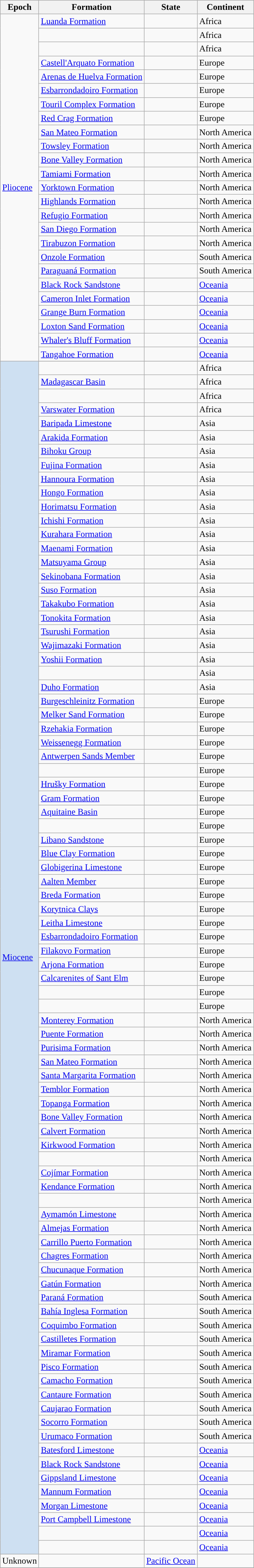<table class="wikitable sortable mw-collapsible mw-collapsed">
<tr>
<th scope="col">Epoch</th>
<th scope="col">Formation</th>
<th scope="col">State</th>
<th scope="col">Continent</th>
</tr>
<tr>
<td rowspan=25 style="background-color: "><a href='#'>Pliocene</a></td>
<td><a href='#'>Luanda Formation</a></td>
<td></td>
<td>Africa</td>
</tr>
<tr>
<td></td>
<td></td>
<td>Africa</td>
</tr>
<tr>
<td></td>
<td></td>
<td>Africa</td>
</tr>
<tr>
<td><a href='#'>Castell'Arquato Formation</a></td>
<td></td>
<td>Europe</td>
</tr>
<tr>
<td><a href='#'>Arenas de Huelva Formation</a></td>
<td></td>
<td>Europe</td>
</tr>
<tr>
<td><a href='#'>Esbarrondadoiro Formation</a></td>
<td></td>
<td>Europe</td>
</tr>
<tr>
<td><a href='#'>Touril Complex Formation</a></td>
<td></td>
<td>Europe</td>
</tr>
<tr>
<td><a href='#'>Red Crag Formation</a></td>
<td></td>
<td>Europe</td>
</tr>
<tr>
<td><a href='#'>San Mateo Formation</a></td>
<td></td>
<td>North America</td>
</tr>
<tr>
<td><a href='#'>Towsley Formation</a></td>
<td></td>
<td>North America</td>
</tr>
<tr>
<td><a href='#'>Bone Valley Formation</a></td>
<td></td>
<td>North America</td>
</tr>
<tr>
<td><a href='#'>Tamiami Formation</a></td>
<td></td>
<td>North America</td>
</tr>
<tr>
<td><a href='#'>Yorktown Formation</a></td>
<td></td>
<td>North America</td>
</tr>
<tr>
<td><a href='#'>Highlands Formation</a></td>
<td></td>
<td>North America</td>
</tr>
<tr>
<td><a href='#'>Refugio Formation</a></td>
<td></td>
<td>North America</td>
</tr>
<tr>
<td><a href='#'>San Diego Formation</a></td>
<td></td>
<td>North America</td>
</tr>
<tr>
<td><a href='#'>Tirabuzon Formation</a></td>
<td></td>
<td>North America</td>
</tr>
<tr>
<td><a href='#'>Onzole Formation</a></td>
<td></td>
<td>South America</td>
</tr>
<tr>
<td><a href='#'>Paraguaná Formation</a></td>
<td></td>
<td>South America</td>
</tr>
<tr>
<td><a href='#'>Black Rock Sandstone</a></td>
<td></td>
<td><a href='#'>Oceania</a></td>
</tr>
<tr>
<td><a href='#'>Cameron Inlet Formation</a></td>
<td></td>
<td><a href='#'>Oceania</a></td>
</tr>
<tr>
<td><a href='#'>Grange Burn Formation</a></td>
<td></td>
<td><a href='#'>Oceania</a></td>
</tr>
<tr>
<td><a href='#'>Loxton Sand Formation</a></td>
<td></td>
<td><a href='#'>Oceania</a></td>
</tr>
<tr>
<td><a href='#'>Whaler's Bluff Formation</a></td>
<td></td>
<td><a href='#'>Oceania</a></td>
</tr>
<tr>
<td><a href='#'>Tangahoe Formation</a></td>
<td></td>
<td><a href='#'>Oceania</a></td>
</tr>
<tr>
<td rowspan="87" style="background-color: #CEE0F2;"><a href='#'>Miocene</a></td>
</tr>
<tr>
<td></td>
<td></td>
<td>Africa</td>
</tr>
<tr>
<td><a href='#'>Madagascar Basin</a></td>
<td></td>
<td>Africa</td>
</tr>
<tr>
<td></td>
<td></td>
<td>Africa</td>
</tr>
<tr>
<td><a href='#'>Varswater Formation</a></td>
<td></td>
<td>Africa</td>
</tr>
<tr>
<td><a href='#'>Baripada Limestone</a></td>
<td></td>
<td>Asia</td>
</tr>
<tr>
<td><a href='#'>Arakida Formation</a></td>
<td></td>
<td>Asia</td>
</tr>
<tr>
<td><a href='#'>Bihoku Group</a></td>
<td></td>
<td>Asia</td>
</tr>
<tr>
<td><a href='#'>Fujina Formation</a></td>
<td></td>
<td>Asia</td>
</tr>
<tr>
<td><a href='#'>Hannoura Formation</a></td>
<td></td>
<td>Asia</td>
</tr>
<tr>
<td><a href='#'>Hongo Formation</a></td>
<td></td>
<td>Asia</td>
</tr>
<tr>
<td><a href='#'>Horimatsu Formation</a></td>
<td></td>
<td>Asia</td>
</tr>
<tr>
<td><a href='#'>Ichishi Formation</a></td>
<td></td>
<td>Asia</td>
</tr>
<tr>
<td><a href='#'>Kurahara Formation</a></td>
<td></td>
<td>Asia</td>
</tr>
<tr>
<td><a href='#'>Maenami Formation</a></td>
<td></td>
<td>Asia</td>
</tr>
<tr>
<td><a href='#'>Matsuyama Group</a></td>
<td></td>
<td>Asia</td>
</tr>
<tr>
<td><a href='#'>Sekinobana Formation</a></td>
<td></td>
<td>Asia</td>
</tr>
<tr>
<td><a href='#'>Suso Formation</a></td>
<td></td>
<td>Asia</td>
</tr>
<tr>
<td><a href='#'>Takakubo Formation</a></td>
<td></td>
<td>Asia</td>
</tr>
<tr>
<td><a href='#'>Tonokita Formation</a></td>
<td></td>
<td>Asia</td>
</tr>
<tr>
<td><a href='#'>Tsurushi Formation</a></td>
<td></td>
<td>Asia</td>
</tr>
<tr>
<td><a href='#'>Wajimazaki Formation</a></td>
<td></td>
<td>Asia</td>
</tr>
<tr>
<td><a href='#'>Yoshii Formation</a></td>
<td></td>
<td>Asia</td>
</tr>
<tr>
<td></td>
<td></td>
<td>Asia</td>
</tr>
<tr>
<td><a href='#'>Duho Formation</a></td>
<td></td>
<td>Asia</td>
</tr>
<tr>
<td><a href='#'>Burgeschleinitz Formation</a></td>
<td></td>
<td>Europe</td>
</tr>
<tr>
<td><a href='#'>Melker Sand Formation</a></td>
<td></td>
<td>Europe</td>
</tr>
<tr>
<td><a href='#'>Rzehakia Formation</a></td>
<td></td>
<td>Europe</td>
</tr>
<tr>
<td><a href='#'>Weissenegg Formation</a></td>
<td></td>
<td>Europe</td>
</tr>
<tr>
<td><a href='#'>Antwerpen Sands Member</a></td>
<td></td>
<td>Europe</td>
</tr>
<tr>
<td></td>
<td></td>
<td>Europe</td>
</tr>
<tr>
<td><a href='#'>Hrušky Formation</a></td>
<td></td>
<td>Europe</td>
</tr>
<tr>
<td><a href='#'>Gram Formation</a></td>
<td></td>
<td>Europe</td>
</tr>
<tr>
<td><a href='#'>Aquitaine Basin</a></td>
<td></td>
<td>Europe</td>
</tr>
<tr>
<td></td>
<td></td>
<td>Europe</td>
</tr>
<tr>
<td><a href='#'>Libano Sandstone</a></td>
<td></td>
<td>Europe</td>
</tr>
<tr>
<td><a href='#'>Blue Clay Formation</a></td>
<td></td>
<td>Europe</td>
</tr>
<tr>
<td><a href='#'>Globigerina Limestone</a></td>
<td></td>
<td>Europe</td>
</tr>
<tr>
<td><a href='#'>Aalten Member</a></td>
<td></td>
<td>Europe</td>
</tr>
<tr>
<td><a href='#'>Breda Formation</a></td>
<td></td>
<td>Europe</td>
</tr>
<tr>
<td><a href='#'>Korytnica Clays</a></td>
<td></td>
<td>Europe</td>
</tr>
<tr>
<td><a href='#'>Leitha Limestone</a></td>
<td></td>
<td>Europe</td>
</tr>
<tr>
<td><a href='#'>Esbarrondadoiro Formation</a></td>
<td></td>
<td>Europe</td>
</tr>
<tr>
<td><a href='#'>Filakovo Formation</a></td>
<td></td>
<td>Europe</td>
</tr>
<tr>
<td><a href='#'>Arjona Formation</a></td>
<td></td>
<td>Europe</td>
</tr>
<tr>
<td><a href='#'>Calcarenites of Sant Elm</a></td>
<td></td>
<td>Europe</td>
</tr>
<tr>
<td></td>
<td></td>
<td>Europe</td>
</tr>
<tr>
<td></td>
<td></td>
<td>Europe</td>
</tr>
<tr>
<td><a href='#'>Monterey Formation</a></td>
<td></td>
<td>North America</td>
</tr>
<tr>
<td><a href='#'>Puente Formation</a></td>
<td></td>
<td>North America</td>
</tr>
<tr>
<td><a href='#'>Purisima Formation</a></td>
<td></td>
<td>North America</td>
</tr>
<tr>
<td><a href='#'>San Mateo Formation</a></td>
<td></td>
<td>North America</td>
</tr>
<tr>
<td><a href='#'>Santa Margarita Formation</a></td>
<td></td>
<td>North America</td>
</tr>
<tr>
<td><a href='#'>Temblor Formation</a></td>
<td></td>
<td>North America</td>
</tr>
<tr>
<td><a href='#'>Topanga Formation</a></td>
<td></td>
<td>North America</td>
</tr>
<tr>
<td><a href='#'>Bone Valley Formation</a></td>
<td></td>
<td>North America</td>
</tr>
<tr>
<td><a href='#'>Calvert Formation</a></td>
<td></td>
<td>North America</td>
</tr>
<tr>
<td><a href='#'>Kirkwood Formation</a></td>
<td></td>
<td>North America</td>
</tr>
<tr>
<td></td>
<td></td>
<td>North America</td>
</tr>
<tr>
<td><a href='#'>Cojímar Formation</a></td>
<td></td>
<td>North America</td>
</tr>
<tr>
<td><a href='#'>Kendance Formation</a></td>
<td></td>
<td>North America</td>
</tr>
<tr>
<td></td>
<td></td>
<td>North America</td>
</tr>
<tr>
<td><a href='#'>Aymamón Limestone</a></td>
<td></td>
<td>North America</td>
</tr>
<tr>
<td><a href='#'>Almejas Formation</a></td>
<td></td>
<td>North America</td>
</tr>
<tr>
<td><a href='#'>Carrillo Puerto Formation</a></td>
<td></td>
<td>North America</td>
</tr>
<tr>
<td><a href='#'>Chagres Formation</a></td>
<td></td>
<td>North America</td>
</tr>
<tr>
<td><a href='#'>Chucunaque Formation</a></td>
<td></td>
<td>North America</td>
</tr>
<tr>
<td><a href='#'>Gatún Formation</a></td>
<td></td>
<td>North America</td>
</tr>
<tr>
<td><a href='#'>Paraná Formation</a></td>
<td></td>
<td>South America</td>
</tr>
<tr>
<td><a href='#'>Bahía Inglesa Formation</a></td>
<td></td>
<td>South America</td>
</tr>
<tr>
<td><a href='#'>Coquimbo Formation</a></td>
<td></td>
<td>South America</td>
</tr>
<tr>
<td><a href='#'>Castilletes Formation</a></td>
<td></td>
<td>South America</td>
</tr>
<tr>
<td><a href='#'>Miramar Formation</a></td>
<td></td>
<td>South America</td>
</tr>
<tr>
<td><a href='#'>Pisco Formation</a></td>
<td></td>
<td>South America</td>
</tr>
<tr>
<td><a href='#'>Camacho Formation</a></td>
<td></td>
<td>South America</td>
</tr>
<tr>
<td><a href='#'>Cantaure Formation</a></td>
<td></td>
<td>South America</td>
</tr>
<tr>
<td><a href='#'>Caujarao Formation</a></td>
<td></td>
<td>South America</td>
</tr>
<tr>
<td><a href='#'>Socorro Formation</a></td>
<td></td>
<td>South America</td>
</tr>
<tr>
<td><a href='#'>Urumaco Formation</a></td>
<td></td>
<td>South America</td>
</tr>
<tr>
<td><a href='#'>Batesford Limestone</a></td>
<td></td>
<td><a href='#'>Oceania</a></td>
</tr>
<tr>
<td><a href='#'>Black Rock Sandstone</a></td>
<td></td>
<td><a href='#'>Oceania</a></td>
</tr>
<tr>
<td><a href='#'>Gippsland Limestone</a></td>
<td></td>
<td><a href='#'>Oceania</a></td>
</tr>
<tr>
<td><a href='#'>Mannum Formation</a></td>
<td></td>
<td><a href='#'>Oceania</a></td>
</tr>
<tr>
<td><a href='#'>Morgan Limestone</a></td>
<td></td>
<td><a href='#'>Oceania</a></td>
</tr>
<tr>
<td><a href='#'>Port Campbell Limestone</a></td>
<td></td>
<td><a href='#'>Oceania</a></td>
</tr>
<tr>
<td></td>
<td></td>
<td><a href='#'>Oceania</a></td>
</tr>
<tr>
<td></td>
<td></td>
<td><a href='#'>Oceania</a></td>
</tr>
<tr>
<td>Unknown</td>
<td></td>
<td><a href='#'>Pacific Ocean</a></td>
<td></td>
</tr>
<tr>
</tr>
</table>
